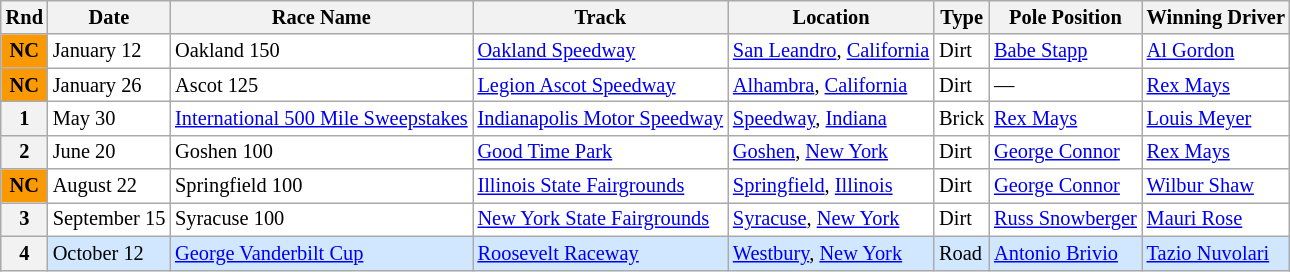<table class="wikitable" style="font-size:85%">
<tr>
<th>Rnd</th>
<th>Date</th>
<th>Race Name</th>
<th>Track</th>
<th>Location</th>
<th>Type</th>
<th>Pole Position</th>
<th>Winning Driver</th>
</tr>
<tr style="background:#FFFFFF;">
<th style="background:#fb9902; text-align:center;"><strong>NC</strong></th>
<td>January 12</td>
<td> Oakland 150</td>
<td><a href='#'>Oakland Speedway</a></td>
<td><a href='#'>San Leandro</a>, <a href='#'>California</a></td>
<td>Dirt</td>
<td> <a href='#'>Babe Stapp</a></td>
<td> <a href='#'>Al Gordon</a></td>
</tr>
<tr style="background:#FFFFFF;">
<th style="background:#fb9902; text-align:center;"><strong>NC</strong></th>
<td>January 26</td>
<td> Ascot 125</td>
<td><a href='#'>Legion Ascot Speedway</a></td>
<td><a href='#'>Alhambra</a>, <a href='#'>California</a></td>
<td>Dirt</td>
<td>—</td>
<td> <a href='#'>Rex Mays</a></td>
</tr>
<tr style="background:#FFFFFF;">
<th>1</th>
<td>May 30</td>
<td> <a href='#'>International 500 Mile Sweepstakes</a></td>
<td><a href='#'>Indianapolis Motor Speedway</a></td>
<td><a href='#'>Speedway</a>, <a href='#'>Indiana</a></td>
<td>Brick</td>
<td> <a href='#'>Rex Mays</a></td>
<td> <a href='#'>Louis Meyer</a></td>
</tr>
<tr style="background:#FFFFFF;">
<th>2</th>
<td>June 20</td>
<td> Goshen 100</td>
<td><a href='#'>Good Time Park</a></td>
<td><a href='#'>Goshen</a>, <a href='#'>New York</a></td>
<td>Dirt</td>
<td> <a href='#'>George Connor</a></td>
<td> <a href='#'>Rex Mays</a></td>
</tr>
<tr style="background:#FFFFFF;">
<th style="background:#fb9902; text-align:center;"><strong>NC</strong></th>
<td>August 22</td>
<td> Springfield 100</td>
<td><a href='#'>Illinois State Fairgrounds</a></td>
<td><a href='#'>Springfield</a>, <a href='#'>Illinois</a></td>
<td>Dirt</td>
<td> <a href='#'>George Connor</a></td>
<td> <a href='#'>Wilbur Shaw</a></td>
</tr>
<tr style="background:#FFFFFF;">
<th>3</th>
<td>September 15</td>
<td> Syracuse 100</td>
<td><a href='#'>New York State Fairgrounds</a></td>
<td><a href='#'>Syracuse</a>, <a href='#'>New York</a></td>
<td>Dirt</td>
<td> <a href='#'>Russ Snowberger</a></td>
<td> <a href='#'>Mauri Rose</a></td>
</tr>
<tr style="background:#D0E7FF;">
<th>4</th>
<td>October 12</td>
<td> <a href='#'>George Vanderbilt Cup</a></td>
<td><a href='#'>Roosevelt Raceway</a></td>
<td><a href='#'>Westbury</a>, <a href='#'>New York</a></td>
<td>Road</td>
<td> <a href='#'>Antonio Brivio</a></td>
<td> <a href='#'>Tazio Nuvolari</a></td>
</tr>
</table>
